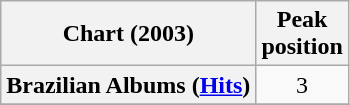<table class="wikitable sortable plainrowheaders">
<tr>
<th>Chart (2003)</th>
<th>Peak<br>position</th>
</tr>
<tr>
<th scope="row">Brazilian Albums (<a href='#'>Hits</a>)</th>
<td style="text-align:center;">3</td>
</tr>
<tr>
</tr>
</table>
